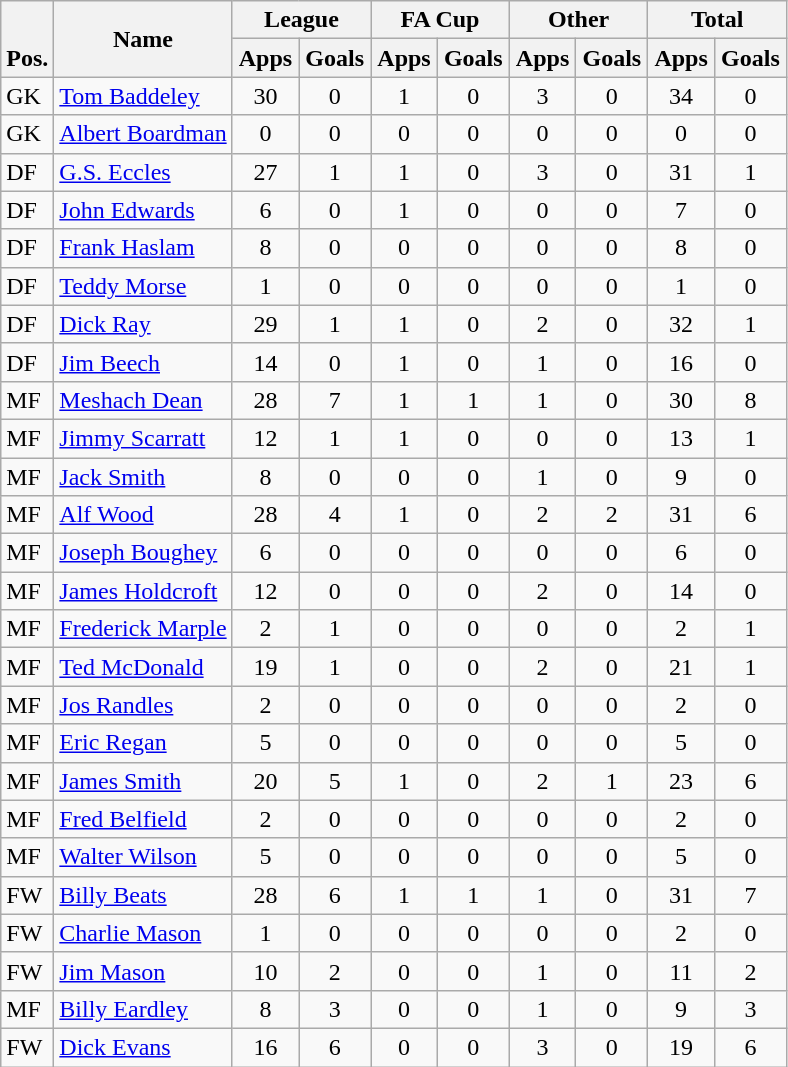<table class="wikitable" style="text-align:center">
<tr>
<th rowspan="2" style="vertical-align:bottom;">Pos.</th>
<th rowspan="2">Name</th>
<th colspan="2" style="width:85px;">League</th>
<th colspan="2" style="width:85px;">FA Cup</th>
<th colspan="2" style="width:85px;">Other</th>
<th colspan="2" style="width:85px;">Total</th>
</tr>
<tr>
<th>Apps</th>
<th>Goals</th>
<th>Apps</th>
<th>Goals</th>
<th>Apps</th>
<th>Goals</th>
<th>Apps</th>
<th>Goals</th>
</tr>
<tr>
<td align="left">GK</td>
<td align="left"> <a href='#'>Tom Baddeley</a></td>
<td>30</td>
<td>0</td>
<td>1</td>
<td>0</td>
<td>3</td>
<td>0</td>
<td>34</td>
<td>0</td>
</tr>
<tr>
<td align="left">GK</td>
<td align="left"> <a href='#'>Albert Boardman</a></td>
<td>0</td>
<td>0</td>
<td>0</td>
<td>0</td>
<td>0</td>
<td>0</td>
<td>0</td>
<td>0</td>
</tr>
<tr>
<td align="left">DF</td>
<td align="left"> <a href='#'>G.S. Eccles</a></td>
<td>27</td>
<td>1</td>
<td>1</td>
<td>0</td>
<td>3</td>
<td>0</td>
<td>31</td>
<td>1</td>
</tr>
<tr>
<td align="left">DF</td>
<td align="left"> <a href='#'>John Edwards</a></td>
<td>6</td>
<td>0</td>
<td>1</td>
<td>0</td>
<td>0</td>
<td>0</td>
<td>7</td>
<td>0</td>
</tr>
<tr>
<td align="left">DF</td>
<td align="left"> <a href='#'>Frank Haslam</a></td>
<td>8</td>
<td>0</td>
<td>0</td>
<td>0</td>
<td>0</td>
<td>0</td>
<td>8</td>
<td>0</td>
</tr>
<tr>
<td align="left">DF</td>
<td align="left"> <a href='#'>Teddy Morse</a></td>
<td>1</td>
<td>0</td>
<td>0</td>
<td>0</td>
<td>0</td>
<td>0</td>
<td>1</td>
<td>0</td>
</tr>
<tr>
<td align="left">DF</td>
<td align="left"> <a href='#'>Dick Ray</a></td>
<td>29</td>
<td>1</td>
<td>1</td>
<td>0</td>
<td>2</td>
<td>0</td>
<td>32</td>
<td>1</td>
</tr>
<tr>
<td align="left">DF</td>
<td align="left"><a href='#'>Jim Beech</a></td>
<td>14</td>
<td>0</td>
<td>1</td>
<td>0</td>
<td>1</td>
<td>0</td>
<td>16</td>
<td>0</td>
</tr>
<tr>
<td align="left">MF</td>
<td align="left"> <a href='#'>Meshach Dean</a></td>
<td>28</td>
<td>7</td>
<td>1</td>
<td>1</td>
<td>1</td>
<td>0</td>
<td>30</td>
<td>8</td>
</tr>
<tr>
<td align="left">MF</td>
<td align="left"> <a href='#'>Jimmy Scarratt</a></td>
<td>12</td>
<td>1</td>
<td>1</td>
<td>0</td>
<td>0</td>
<td>0</td>
<td>13</td>
<td>1</td>
</tr>
<tr>
<td align="left">MF</td>
<td align="left"><a href='#'>Jack Smith</a></td>
<td>8</td>
<td>0</td>
<td>0</td>
<td>0</td>
<td>1</td>
<td>0</td>
<td>9</td>
<td>0</td>
</tr>
<tr>
<td align="left">MF</td>
<td align="left"> <a href='#'>Alf Wood</a></td>
<td>28</td>
<td>4</td>
<td>1</td>
<td>0</td>
<td>2</td>
<td>2</td>
<td>31</td>
<td>6</td>
</tr>
<tr>
<td align="left">MF</td>
<td align="left"> <a href='#'>Joseph Boughey</a></td>
<td>6</td>
<td>0</td>
<td>0</td>
<td>0</td>
<td>0</td>
<td>0</td>
<td>6</td>
<td>0</td>
</tr>
<tr>
<td align="left">MF</td>
<td align="left"> <a href='#'>James Holdcroft</a></td>
<td>12</td>
<td>0</td>
<td>0</td>
<td>0</td>
<td>2</td>
<td>0</td>
<td>14</td>
<td>0</td>
</tr>
<tr>
<td align="left">MF</td>
<td align="left"> <a href='#'>Frederick Marple</a></td>
<td>2</td>
<td>1</td>
<td>0</td>
<td>0</td>
<td>0</td>
<td>0</td>
<td>2</td>
<td>1</td>
</tr>
<tr>
<td align="left">MF</td>
<td align="left"><a href='#'>Ted McDonald</a></td>
<td>19</td>
<td>1</td>
<td>0</td>
<td>0</td>
<td>2</td>
<td>0</td>
<td>21</td>
<td>1</td>
</tr>
<tr>
<td align="left">MF</td>
<td align="left"> <a href='#'>Jos Randles</a></td>
<td>2</td>
<td>0</td>
<td>0</td>
<td>0</td>
<td>0</td>
<td>0</td>
<td>2</td>
<td>0</td>
</tr>
<tr>
<td align="left">MF</td>
<td align="left"><a href='#'>Eric Regan</a></td>
<td>5</td>
<td>0</td>
<td>0</td>
<td>0</td>
<td>0</td>
<td>0</td>
<td>5</td>
<td>0</td>
</tr>
<tr>
<td align="left">MF</td>
<td align="left"> <a href='#'>James Smith</a></td>
<td>20</td>
<td>5</td>
<td>1</td>
<td>0</td>
<td>2</td>
<td>1</td>
<td>23</td>
<td>6</td>
</tr>
<tr>
<td align="left">MF</td>
<td align="left"> <a href='#'>Fred Belfield</a></td>
<td>2</td>
<td>0</td>
<td>0</td>
<td>0</td>
<td>0</td>
<td>0</td>
<td>2</td>
<td>0</td>
</tr>
<tr>
<td align="left">MF</td>
<td align="left"><a href='#'>Walter Wilson</a></td>
<td>5</td>
<td>0</td>
<td>0</td>
<td>0</td>
<td>0</td>
<td>0</td>
<td>5</td>
<td>0</td>
</tr>
<tr>
<td align="left">FW</td>
<td align="left"> <a href='#'>Billy Beats</a></td>
<td>28</td>
<td>6</td>
<td>1</td>
<td>1</td>
<td>1</td>
<td>0</td>
<td>31</td>
<td>7</td>
</tr>
<tr>
<td align="left">FW</td>
<td align="left"><a href='#'>Charlie Mason</a></td>
<td>1</td>
<td>0</td>
<td>0</td>
<td>0</td>
<td>0</td>
<td>0</td>
<td>2</td>
<td>0</td>
</tr>
<tr>
<td align="left">FW</td>
<td align="left"><a href='#'>Jim Mason</a></td>
<td>10</td>
<td>2</td>
<td>0</td>
<td>0</td>
<td>1</td>
<td>0</td>
<td>11</td>
<td>2</td>
</tr>
<tr>
<td align="left">MF</td>
<td align="left"> <a href='#'>Billy Eardley</a></td>
<td>8</td>
<td>3</td>
<td>0</td>
<td>0</td>
<td>1</td>
<td>0</td>
<td>9</td>
<td>3</td>
</tr>
<tr>
<td align="left">FW</td>
<td align="left"> <a href='#'>Dick Evans</a></td>
<td>16</td>
<td>6</td>
<td>0</td>
<td>0</td>
<td>3</td>
<td>0</td>
<td>19</td>
<td>6</td>
</tr>
</table>
